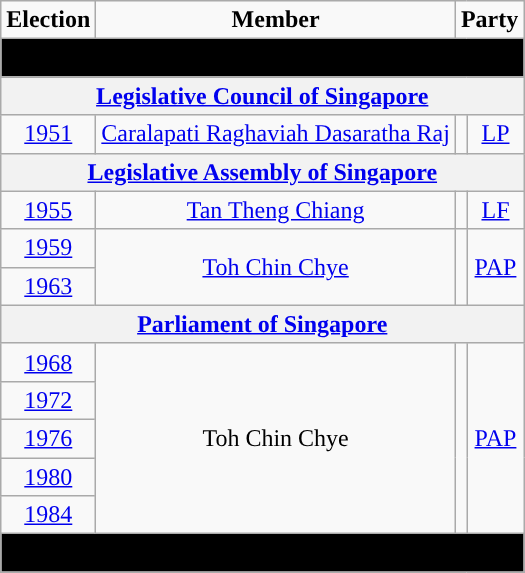<table class="wikitable" align="center" style="text-align:center">
<tr>
<td><strong>Election </strong></td>
<td><strong>Member</strong></td>
<td colspan="2"><strong>Party</strong></td>
</tr>
<tr>
<td colspan=4 bgcolor=black><span><strong>Formation</strong></span></td>
</tr>
<tr>
<th colspan="4"><a href='#'>Legislative Council of Singapore</a></th>
</tr>
<tr>
<td><a href='#'>1951</a></td>
<td><a href='#'>Caralapati Raghaviah Dasaratha Raj</a></td>
<td style="color:inherit;background:"></td>
<td><a href='#'>LP</a></td>
</tr>
<tr>
<th colspan="4"><a href='#'>Legislative Assembly of Singapore</a></th>
</tr>
<tr>
<td><a href='#'>1955</a></td>
<td><a href='#'>Tan Theng Chiang</a></td>
<td style="color:inherit;background:"></td>
<td><a href='#'>LF</a></td>
</tr>
<tr>
<td><a href='#'>1959</a></td>
<td rowspan="2"><a href='#'>Toh Chin Chye</a></td>
<td rowspan="2" style="color:inherit;background:"></td>
<td rowspan="2"><a href='#'>PAP</a></td>
</tr>
<tr>
<td><a href='#'>1963</a></td>
</tr>
<tr>
<th colspan="4"><a href='#'>Parliament of Singapore</a></th>
</tr>
<tr>
<td><a href='#'>1968</a></td>
<td rowspan="5">Toh Chin Chye</td>
<td rowspan="5" style="color:inherit;background:"></td>
<td rowspan="5"><a href='#'>PAP</a></td>
</tr>
<tr>
<td><a href='#'>1972</a></td>
</tr>
<tr>
<td><a href='#'>1976</a></td>
</tr>
<tr>
<td><a href='#'>1980</a></td>
</tr>
<tr>
<td><a href='#'>1984</a></td>
</tr>
<tr>
<td colspan=4 bgcolor=black><span><strong>Constituency abolished (1988)</strong></span></td>
</tr>
</table>
